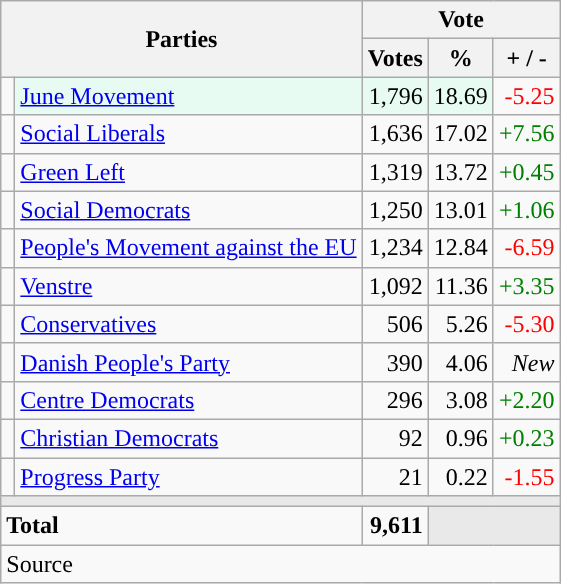<table class="wikitable" style="text-align:right;">
<tr>
<th style="text-align:centre;" rowspan="2" colspan="2" width="225">Parties</th>
<th colspan="3">Vote</th>
</tr>
<tr>
<th width="15">Votes</th>
<th width="15">%</th>
<th width="15">+ / -</th>
</tr>
<tr>
<td width="2" style="color:inherit;background:"></td>
<td bgcolor=#e8fbf3   align="left"><a href='#'>June Movement</a></td>
<td bgcolor=#e8fbf3>1,796</td>
<td bgcolor=#e8fbf3>18.69</td>
<td style=color:red;>-5.25</td>
</tr>
<tr>
<td width="2" style="color:inherit;background:"></td>
<td align="left"><a href='#'>Social Liberals</a></td>
<td>1,636</td>
<td>17.02</td>
<td style=color:green;>+7.56</td>
</tr>
<tr>
<td width="2" style="color:inherit;background:"></td>
<td align="left"><a href='#'>Green Left</a></td>
<td>1,319</td>
<td>13.72</td>
<td style=color:green;>+0.45</td>
</tr>
<tr>
<td width="2" style="color:inherit;background:"></td>
<td align="left"><a href='#'>Social Democrats</a></td>
<td>1,250</td>
<td>13.01</td>
<td style=color:green;>+1.06</td>
</tr>
<tr>
<td width="2" style="color:inherit;background:"></td>
<td align="left"><a href='#'>People's Movement against the EU</a></td>
<td>1,234</td>
<td>12.84</td>
<td style=color:red;>-6.59</td>
</tr>
<tr>
<td width="2" style="color:inherit;background:"></td>
<td align="left"><a href='#'>Venstre</a></td>
<td>1,092</td>
<td>11.36</td>
<td style=color:green;>+3.35</td>
</tr>
<tr>
<td width="2" style="color:inherit;background:"></td>
<td align="left"><a href='#'>Conservatives</a></td>
<td>506</td>
<td>5.26</td>
<td style=color:red;>-5.30</td>
</tr>
<tr>
<td width="2" style="color:inherit;background:"></td>
<td align="left"><a href='#'>Danish People's Party</a></td>
<td>390</td>
<td>4.06</td>
<td><em>New</em></td>
</tr>
<tr>
<td width="2" style="color:inherit;background:"></td>
<td align="left"><a href='#'>Centre Democrats</a></td>
<td>296</td>
<td>3.08</td>
<td style=color:green;>+2.20</td>
</tr>
<tr>
<td width="2" style="color:inherit;background:"></td>
<td align="left"><a href='#'>Christian Democrats</a></td>
<td>92</td>
<td>0.96</td>
<td style=color:green;>+0.23</td>
</tr>
<tr>
<td width="2" style="color:inherit;background:"></td>
<td align="left"><a href='#'>Progress Party</a></td>
<td>21</td>
<td>0.22</td>
<td style=color:red;>-1.55</td>
</tr>
<tr>
<td colspan="7" bgcolor="#E9E9E9"></td>
</tr>
<tr>
<td align="left" colspan="2"><strong>Total</strong></td>
<td><strong>9,611</strong></td>
<td bgcolor="#E9E9E9" colspan="2"></td>
</tr>
<tr>
<td align="left" colspan="6">Source</td>
</tr>
</table>
